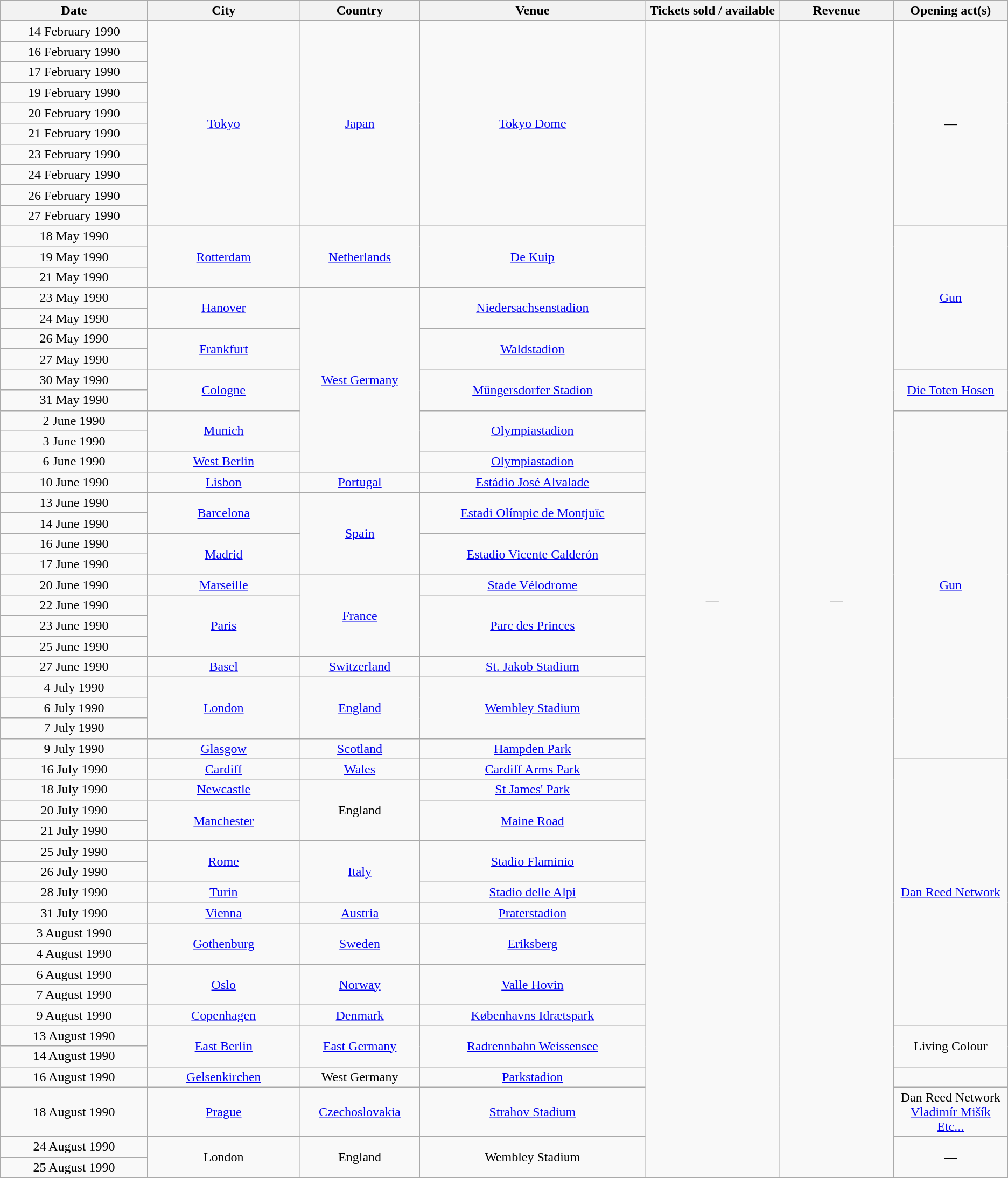<table class="wikitable" style="text-align:center;">
<tr>
<th width="200">Date</th>
<th width="200">City</th>
<th width="150">Country</th>
<th width="300">Venue</th>
<th width="180">Tickets sold / available</th>
<th width="150">Revenue</th>
<th width="150">Opening act(s)</th>
</tr>
<tr>
<td>14 February 1990</td>
<td rowspan="10"><a href='#'>Tokyo</a></td>
<td rowspan="10"><a href='#'>Japan</a></td>
<td rowspan="10"><a href='#'>Tokyo Dome</a></td>
<td rowspan="55">—</td>
<td rowspan="55">—</td>
<td rowspan="10">—</td>
</tr>
<tr>
<td>16 February 1990</td>
</tr>
<tr>
<td>17 February 1990</td>
</tr>
<tr>
<td>19 February 1990</td>
</tr>
<tr>
<td>20 February 1990</td>
</tr>
<tr>
<td>21 February 1990</td>
</tr>
<tr>
<td>23 February 1990</td>
</tr>
<tr>
<td>24 February 1990</td>
</tr>
<tr>
<td>26 February 1990</td>
</tr>
<tr>
<td>27 February 1990</td>
</tr>
<tr>
<td>18 May 1990</td>
<td rowspan="3"><a href='#'>Rotterdam</a></td>
<td rowspan="3"><a href='#'>Netherlands</a></td>
<td rowspan="3"><a href='#'>De Kuip</a></td>
<td rowspan="7"><a href='#'>Gun</a></td>
</tr>
<tr>
<td>19 May 1990</td>
</tr>
<tr>
<td>21 May 1990</td>
</tr>
<tr>
<td>23 May 1990</td>
<td rowspan="2"><a href='#'>Hanover</a></td>
<td rowspan="9"><a href='#'>West Germany</a></td>
<td rowspan="2"><a href='#'>Niedersachsenstadion</a></td>
</tr>
<tr>
<td>24 May 1990</td>
</tr>
<tr>
<td>26 May 1990</td>
<td rowspan="2"><a href='#'>Frankfurt</a></td>
<td rowspan="2"><a href='#'>Waldstadion</a></td>
</tr>
<tr>
<td>27 May 1990</td>
</tr>
<tr>
<td>30 May 1990</td>
<td rowspan="2"><a href='#'>Cologne</a></td>
<td rowspan="2"><a href='#'>Müngersdorfer Stadion</a></td>
<td rowspan="2"><a href='#'>Die Toten Hosen</a></td>
</tr>
<tr>
<td>31 May 1990</td>
</tr>
<tr>
<td>2 June 1990</td>
<td rowspan="2"><a href='#'>Munich</a></td>
<td rowspan="2"><a href='#'>Olympiastadion</a></td>
<td rowspan="17"><a href='#'>Gun</a></td>
</tr>
<tr>
<td>3 June 1990</td>
</tr>
<tr>
<td>6 June 1990</td>
<td><a href='#'>West Berlin</a></td>
<td><a href='#'>Olympiastadion</a></td>
</tr>
<tr>
<td>10 June 1990</td>
<td><a href='#'>Lisbon</a></td>
<td><a href='#'>Portugal</a></td>
<td><a href='#'>Estádio José Alvalade</a></td>
</tr>
<tr>
<td>13 June 1990</td>
<td rowspan="2"><a href='#'>Barcelona</a></td>
<td rowspan="4"><a href='#'>Spain</a></td>
<td rowspan="2"><a href='#'>Estadi Olímpic de Montjuïc</a></td>
</tr>
<tr>
<td>14 June 1990</td>
</tr>
<tr>
<td>16 June 1990</td>
<td rowspan="2"><a href='#'>Madrid</a></td>
<td rowspan="2"><a href='#'>Estadio Vicente Calderón</a></td>
</tr>
<tr>
<td>17 June 1990</td>
</tr>
<tr>
<td>20 June 1990</td>
<td><a href='#'>Marseille</a></td>
<td rowspan="4"><a href='#'>France</a></td>
<td><a href='#'>Stade Vélodrome</a></td>
</tr>
<tr>
<td>22 June 1990</td>
<td rowspan="3"><a href='#'>Paris</a></td>
<td rowspan="3"><a href='#'>Parc des Princes</a></td>
</tr>
<tr>
<td>23 June 1990</td>
</tr>
<tr>
<td>25 June 1990</td>
</tr>
<tr>
<td>27 June 1990</td>
<td><a href='#'>Basel</a></td>
<td><a href='#'>Switzerland</a></td>
<td><a href='#'>St. Jakob Stadium</a></td>
</tr>
<tr>
<td>4 July 1990</td>
<td rowspan="3"><a href='#'>London</a></td>
<td rowspan="3"><a href='#'>England</a></td>
<td rowspan="3"><a href='#'>Wembley Stadium</a></td>
</tr>
<tr>
<td>6 July 1990</td>
</tr>
<tr>
<td>7 July 1990</td>
</tr>
<tr>
<td>9 July 1990</td>
<td><a href='#'>Glasgow</a></td>
<td><a href='#'>Scotland</a></td>
<td><a href='#'>Hampden Park</a></td>
</tr>
<tr>
<td>16 July 1990</td>
<td><a href='#'>Cardiff</a></td>
<td><a href='#'>Wales</a></td>
<td><a href='#'>Cardiff Arms Park</a></td>
<td rowspan="13"><a href='#'>Dan Reed Network</a></td>
</tr>
<tr>
<td>18 July 1990</td>
<td><a href='#'>Newcastle</a></td>
<td rowspan="3">England</td>
<td><a href='#'>St James' Park</a></td>
</tr>
<tr>
<td>20 July 1990</td>
<td rowspan="2"><a href='#'>Manchester</a></td>
<td rowspan="2"><a href='#'>Maine Road</a></td>
</tr>
<tr>
<td>21 July 1990</td>
</tr>
<tr>
<td>25 July 1990</td>
<td rowspan="2"><a href='#'>Rome</a></td>
<td rowspan="3"><a href='#'>Italy</a></td>
<td rowspan="2"><a href='#'>Stadio Flaminio</a></td>
</tr>
<tr>
<td>26 July 1990</td>
</tr>
<tr>
<td>28 July 1990</td>
<td><a href='#'>Turin</a></td>
<td><a href='#'>Stadio delle Alpi</a></td>
</tr>
<tr>
<td>31 July 1990</td>
<td><a href='#'>Vienna</a></td>
<td><a href='#'>Austria</a></td>
<td><a href='#'>Praterstadion</a></td>
</tr>
<tr>
<td>3 August 1990</td>
<td rowspan="2"><a href='#'>Gothenburg</a></td>
<td rowspan="2"><a href='#'>Sweden</a></td>
<td rowspan="2"><a href='#'>Eriksberg</a></td>
</tr>
<tr>
<td>4 August 1990</td>
</tr>
<tr>
<td>6 August 1990</td>
<td rowspan="2"><a href='#'>Oslo</a></td>
<td rowspan="2"><a href='#'>Norway</a></td>
<td rowspan="2"><a href='#'>Valle Hovin</a></td>
</tr>
<tr>
<td>7 August 1990</td>
</tr>
<tr>
<td>9 August 1990</td>
<td><a href='#'>Copenhagen</a></td>
<td><a href='#'>Denmark</a></td>
<td><a href='#'>Københavns Idrætspark</a></td>
</tr>
<tr>
<td>13 August 1990</td>
<td rowspan="2"><a href='#'>East Berlin</a></td>
<td rowspan="2"><a href='#'>East Germany</a></td>
<td rowspan="2"><a href='#'>Radrennbahn Weissensee</a></td>
<td rowspan="2">Living Colour</td>
</tr>
<tr>
<td>14 August 1990</td>
</tr>
<tr>
<td>16 August 1990</td>
<td><a href='#'>Gelsenkirchen</a></td>
<td>West Germany</td>
<td><a href='#'>Parkstadion</a></td>
<td></td>
</tr>
<tr>
<td>18 August 1990</td>
<td><a href='#'>Prague</a></td>
<td><a href='#'>Czechoslovakia</a></td>
<td><a href='#'>Strahov Stadium</a></td>
<td>Dan Reed Network<br><a href='#'>Vladimír Mišík</a><br><a href='#'>Etc...</a></td>
</tr>
<tr>
<td>24 August 1990</td>
<td rowspan="2">London</td>
<td rowspan="2">England</td>
<td rowspan="2">Wembley Stadium</td>
<td rowspan="2">—</td>
</tr>
<tr>
<td>25 August 1990</td>
</tr>
</table>
